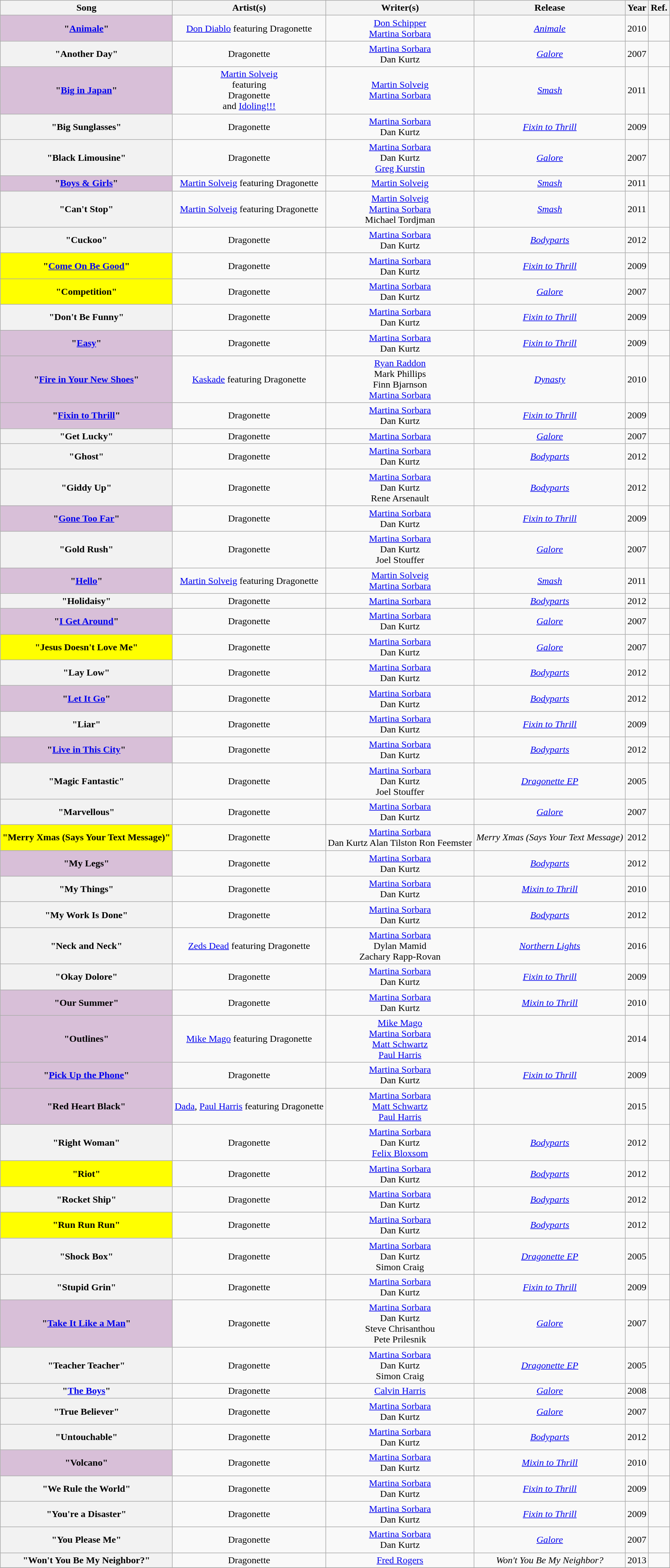<table class="wikitable sortable plainrowheaders" style="text-align:center;">
<tr>
<th scope="col">Song</th>
<th scope="col">Artist(s)</th>
<th scope="col" class="unsortable">Writer(s)</th>
<th scope="col" data-sort-type="text">Release</th>
<th scope="col">Year</th>
<th scope="col" class="unsortable">Ref.</th>
</tr>
<tr>
<th style="background-color:#D8BFD8" scope=row> "<a href='#'>Animale</a>" </th>
<td><a href='#'>Don Diablo</a> featuring Dragonette</td>
<td><a href='#'>Don Schipper</a><br><a href='#'>Martina Sorbara</a></td>
<td><em><a href='#'>Animale</a></em></td>
<td>2010</td>
<td></td>
</tr>
<tr>
<th scope=row>"Another Day"</th>
<td>Dragonette</td>
<td><a href='#'>Martina Sorbara</a><br>Dan Kurtz</td>
<td><em><a href='#'>Galore</a></em></td>
<td>2007</td>
<td></td>
</tr>
<tr>
<th style="background-color:#D8BFD8" scope=row> "<a href='#'>Big in Japan</a>" </th>
<td><a href='#'>Martin Solveig</a><br>featuring<br>Dragonette<br>and <a href='#'>Idoling!!!</a></td>
<td><a href='#'>Martin Solveig</a><br><a href='#'>Martina Sorbara</a></td>
<td><em><a href='#'>Smash</a></em></td>
<td>2011</td>
<td></td>
</tr>
<tr>
<th scope=row>"Big Sunglasses"</th>
<td>Dragonette</td>
<td><a href='#'>Martina Sorbara</a><br>Dan Kurtz</td>
<td><em><a href='#'>Fixin to Thrill</a></em></td>
<td>2009</td>
<td></td>
</tr>
<tr>
<th scope=row>"Black Limousine"</th>
<td>Dragonette</td>
<td><a href='#'>Martina Sorbara</a><br>Dan Kurtz<br><a href='#'>Greg Kurstin</a></td>
<td><em><a href='#'>Galore</a></em></td>
<td>2007</td>
<td></td>
</tr>
<tr>
<th style="background-color:#D8BFD8" scope=row>"<a href='#'>Boys & Girls</a>" </th>
<td><a href='#'>Martin Solveig</a> featuring Dragonette</td>
<td><a href='#'>Martin Solveig</a></td>
<td><em><a href='#'>Smash</a></em></td>
<td>2011</td>
<td></td>
</tr>
<tr>
<th scope=row> "Can't Stop"</th>
<td><a href='#'>Martin Solveig</a> featuring Dragonette</td>
<td><a href='#'>Martin Solveig</a><br><a href='#'>Martina Sorbara</a><br>Michael Tordjman</td>
<td><em><a href='#'>Smash</a></em></td>
<td>2011</td>
<td></td>
</tr>
<tr>
<th scope=row>"Cuckoo"</th>
<td>Dragonette</td>
<td><a href='#'>Martina Sorbara</a><br>Dan Kurtz</td>
<td><em><a href='#'>Bodyparts</a></em></td>
<td>2012</td>
<td></td>
</tr>
<tr>
<th style="background-color:#ffff00" scope=row>"<a href='#'>Come On Be Good</a>" </th>
<td>Dragonette</td>
<td><a href='#'>Martina Sorbara</a><br>Dan Kurtz</td>
<td><em><a href='#'>Fixin to Thrill</a></em></td>
<td>2009</td>
<td></td>
</tr>
<tr>
<th style="background-color:#ffff00" scope=row>"Competition" </th>
<td>Dragonette</td>
<td><a href='#'>Martina Sorbara</a><br>Dan Kurtz</td>
<td><em><a href='#'>Galore</a></em></td>
<td>2007</td>
<td></td>
</tr>
<tr>
<th scope=row> "Don't Be Funny"</th>
<td>Dragonette</td>
<td><a href='#'>Martina Sorbara</a><br>Dan Kurtz</td>
<td><em><a href='#'>Fixin to Thrill</a></em></td>
<td>2009</td>
<td></td>
</tr>
<tr>
<th style="background-color:#D8BFD8" scope=row> "<a href='#'>Easy</a>" </th>
<td>Dragonette</td>
<td><a href='#'>Martina Sorbara</a><br>Dan Kurtz</td>
<td><em><a href='#'>Fixin to Thrill</a></em></td>
<td>2009</td>
<td></td>
</tr>
<tr>
<th style="background-color:#D8BFD8" scope=row> "<a href='#'>Fire in Your New Shoes</a>" </th>
<td><a href='#'>Kaskade</a> featuring Dragonette</td>
<td><a href='#'>Ryan Raddon</a><br>Mark Phillips<br>Finn Bjarnson<br><a href='#'>Martina Sorbara</a></td>
<td><em><a href='#'>Dynasty</a></em></td>
<td>2010</td>
<td></td>
</tr>
<tr>
<th style="background-color:#D8BFD8" scope=row>"<a href='#'>Fixin to Thrill</a>" </th>
<td>Dragonette</td>
<td><a href='#'>Martina Sorbara</a><br>Dan Kurtz</td>
<td><em><a href='#'>Fixin to Thrill</a></em></td>
<td>2009</td>
<td></td>
</tr>
<tr>
<th scope=row> "Get Lucky"</th>
<td>Dragonette</td>
<td><a href='#'>Martina Sorbara</a></td>
<td><em><a href='#'>Galore</a></em></td>
<td>2007</td>
<td></td>
</tr>
<tr>
<th scope=row>"Ghost"</th>
<td>Dragonette</td>
<td><a href='#'>Martina Sorbara</a><br>Dan Kurtz</td>
<td><em><a href='#'>Bodyparts</a></em></td>
<td>2012</td>
<td></td>
</tr>
<tr>
<th scope=row>"Giddy Up"</th>
<td>Dragonette</td>
<td><a href='#'>Martina Sorbara</a><br>Dan Kurtz<br>Rene Arsenault</td>
<td><em><a href='#'>Bodyparts</a></em></td>
<td>2012</td>
<td></td>
</tr>
<tr>
<th style="background-color:#D8BFD8" scope=row>"<a href='#'>Gone Too Far</a>" </th>
<td>Dragonette</td>
<td><a href='#'>Martina Sorbara</a><br>Dan Kurtz</td>
<td><em><a href='#'>Fixin to Thrill</a></em></td>
<td>2009</td>
<td></td>
</tr>
<tr>
<th scope=row>"Gold Rush"</th>
<td>Dragonette</td>
<td><a href='#'>Martina Sorbara</a><br>Dan Kurtz<br>Joel Stouffer</td>
<td><em><a href='#'>Galore</a></em></td>
<td>2007</td>
<td></td>
</tr>
<tr>
<th style="background-color:#D8BFD8" scope=row> "<a href='#'>Hello</a>" </th>
<td><a href='#'>Martin Solveig</a> featuring Dragonette</td>
<td><a href='#'>Martin Solveig</a><br><a href='#'>Martina Sorbara</a></td>
<td><em><a href='#'>Smash</a></em></td>
<td>2011</td>
<td></td>
</tr>
<tr>
<th scope=row>"Holidaisy"</th>
<td>Dragonette</td>
<td><a href='#'>Martina Sorbara</a></td>
<td><em><a href='#'>Bodyparts</a></em></td>
<td>2012</td>
<td></td>
</tr>
<tr>
<th style="background-color:#D8BFD8" scope=row> "<a href='#'>I Get Around</a>" </th>
<td>Dragonette</td>
<td><a href='#'>Martina Sorbara</a><br>Dan Kurtz</td>
<td><em><a href='#'>Galore</a></em></td>
<td>2007</td>
<td></td>
</tr>
<tr>
<th style="background-color:#ffff00" scope=row> "Jesus Doesn't Love Me" </th>
<td>Dragonette</td>
<td><a href='#'>Martina Sorbara</a><br>Dan Kurtz</td>
<td><em><a href='#'>Galore</a></em></td>
<td>2007</td>
<td></td>
</tr>
<tr>
<th scope=row> "Lay Low"</th>
<td>Dragonette</td>
<td><a href='#'>Martina Sorbara</a><br>Dan Kurtz</td>
<td><em><a href='#'>Bodyparts</a></em></td>
<td>2012</td>
<td></td>
</tr>
<tr>
<th style="background-color:#D8BFD8" scope=row>"<a href='#'>Let It Go</a>" </th>
<td>Dragonette</td>
<td><a href='#'>Martina Sorbara</a><br>Dan Kurtz</td>
<td><em><a href='#'>Bodyparts</a></em></td>
<td>2012</td>
<td></td>
</tr>
<tr>
<th scope=row>"Liar"</th>
<td>Dragonette</td>
<td><a href='#'>Martina Sorbara</a><br>Dan Kurtz</td>
<td><em><a href='#'>Fixin to Thrill</a></em></td>
<td>2009</td>
<td></td>
</tr>
<tr>
<th style="background-color:#D8BFD8" scope=row>"<a href='#'>Live in This City</a>" </th>
<td>Dragonette</td>
<td><a href='#'>Martina Sorbara</a><br>Dan Kurtz</td>
<td><em><a href='#'>Bodyparts</a></em></td>
<td>2012</td>
<td></td>
</tr>
<tr>
<th scope=row> "Magic Fantastic"</th>
<td>Dragonette</td>
<td><a href='#'>Martina Sorbara</a><br>Dan Kurtz<br>Joel Stouffer</td>
<td><em><a href='#'>Dragonette EP</a></em></td>
<td>2005</td>
<td></td>
</tr>
<tr>
<th scope=row>"Marvellous"</th>
<td>Dragonette</td>
<td><a href='#'>Martina Sorbara</a><br>Dan Kurtz</td>
<td><em><a href='#'>Galore</a></em></td>
<td>2007</td>
<td></td>
</tr>
<tr>
<th style="background-color:#ffff00" scope=row>"Merry Xmas (Says Your Text Message)" </th>
<td>Dragonette</td>
<td><a href='#'>Martina Sorbara</a><br>Dan Kurtz Alan Tilston Ron Feemster</td>
<td><em>Merry Xmas (Says Your Text Message)</em></td>
<td>2012</td>
<td></td>
</tr>
<tr>
<th style="background-color:#D8BFD8" scope=row>"My Legs" </th>
<td>Dragonette</td>
<td><a href='#'>Martina Sorbara</a><br>Dan Kurtz</td>
<td><em><a href='#'>Bodyparts</a></em></td>
<td>2012</td>
<td></td>
</tr>
<tr>
<th scope=row>"My Things"</th>
<td>Dragonette</td>
<td><a href='#'>Martina Sorbara</a><br>Dan Kurtz</td>
<td><em><a href='#'>Mixin to Thrill</a></em></td>
<td>2010</td>
<td></td>
</tr>
<tr>
<th scope=row>"My Work Is Done"</th>
<td>Dragonette</td>
<td><a href='#'>Martina Sorbara</a><br>Dan Kurtz</td>
<td><em><a href='#'>Bodyparts</a></em></td>
<td>2012</td>
<td></td>
</tr>
<tr>
<th scope=row>"Neck and Neck"</th>
<td><a href='#'>Zeds Dead</a> featuring Dragonette</td>
<td><a href='#'>Martina Sorbara</a><br>Dylan Mamid<br>Zachary Rapp-Rovan</td>
<td><em><a href='#'>Northern Lights</a></em></td>
<td>2016</td>
<td></td>
</tr>
<tr>
<th scope=row> "Okay Dolore"</th>
<td>Dragonette</td>
<td><a href='#'>Martina Sorbara</a><br>Dan Kurtz</td>
<td><em><a href='#'>Fixin to Thrill</a></em></td>
<td>2009</td>
<td></td>
</tr>
<tr>
<th style="background-color:#D8BFD8" scope=row>"Our Summer" </th>
<td>Dragonette</td>
<td><a href='#'>Martina Sorbara</a><br>Dan Kurtz</td>
<td><em><a href='#'>Mixin to Thrill</a></em></td>
<td>2010</td>
<td></td>
</tr>
<tr>
<th style="background-color:#D8BFD8" scope=row>"Outlines" </th>
<td><a href='#'>Mike Mago</a> featuring Dragonette</td>
<td><a href='#'>Mike Mago</a><br><a href='#'>Martina Sorbara</a><br><a href='#'>Matt Schwartz</a><br><a href='#'>Paul Harris</a></td>
<td></td>
<td>2014</td>
<td></td>
</tr>
<tr>
<th style="background-color:#D8BFD8" scope=row> "<a href='#'>Pick Up the Phone</a>" </th>
<td>Dragonette</td>
<td><a href='#'>Martina Sorbara</a><br>Dan Kurtz</td>
<td><em><a href='#'>Fixin to Thrill</a></em></td>
<td>2009</td>
<td></td>
</tr>
<tr>
<th style="background-color:#D8BFD8" scope=row>"Red Heart Black" </th>
<td><a href='#'>Dada</a>, <a href='#'>Paul Harris</a> featuring Dragonette</td>
<td><a href='#'>Martina Sorbara</a><br><a href='#'>Matt Schwartz</a><br><a href='#'>Paul Harris</a></td>
<td></td>
<td>2015</td>
<td></td>
</tr>
<tr>
<th scope=row> "Right Woman"</th>
<td>Dragonette</td>
<td><a href='#'>Martina Sorbara</a><br>Dan Kurtz<br><a href='#'>Felix Bloxsom</a></td>
<td><em><a href='#'>Bodyparts</a></em></td>
<td>2012</td>
<td></td>
</tr>
<tr>
<th style="background-color:#ffff00" scope=row>"Riot" </th>
<td>Dragonette</td>
<td><a href='#'>Martina Sorbara</a><br>Dan Kurtz</td>
<td><em><a href='#'>Bodyparts</a></em></td>
<td>2012</td>
<td></td>
</tr>
<tr>
<th scope=row>"Rocket Ship"</th>
<td>Dragonette</td>
<td><a href='#'>Martina Sorbara</a><br>Dan Kurtz</td>
<td><em><a href='#'>Bodyparts</a></em></td>
<td>2012</td>
<td></td>
</tr>
<tr>
<th style="background-color:#ffff00" scope=row>"Run Run Run" </th>
<td>Dragonette</td>
<td><a href='#'>Martina Sorbara</a><br>Dan Kurtz</td>
<td><em><a href='#'>Bodyparts</a></em></td>
<td>2012</td>
<td></td>
</tr>
<tr>
<th scope=row> "Shock Box"</th>
<td>Dragonette</td>
<td><a href='#'>Martina Sorbara</a><br>Dan Kurtz<br>Simon Craig</td>
<td><em><a href='#'>Dragonette EP</a></em></td>
<td>2005</td>
<td></td>
</tr>
<tr>
<th scope=row>"Stupid Grin"</th>
<td>Dragonette</td>
<td><a href='#'>Martina Sorbara</a><br>Dan Kurtz</td>
<td><em><a href='#'>Fixin to Thrill</a></em></td>
<td>2009</td>
<td></td>
</tr>
<tr>
<th style="background-color:#D8BFD8" scope=row> "<a href='#'>Take It Like a Man</a>" </th>
<td>Dragonette</td>
<td><a href='#'>Martina Sorbara</a><br>Dan Kurtz<br>Steve Chrisanthou<br>Pete Prilesnik</td>
<td><em><a href='#'>Galore</a></em></td>
<td>2007</td>
<td></td>
</tr>
<tr>
<th scope=row>"Teacher Teacher"</th>
<td>Dragonette</td>
<td><a href='#'>Martina Sorbara</a><br>Dan Kurtz<br>Simon Craig</td>
<td><em><a href='#'>Dragonette EP</a></em></td>
<td>2005</td>
<td></td>
</tr>
<tr>
<th scope=row>"<a href='#'>The Boys</a>"</th>
<td>Dragonette</td>
<td><a href='#'>Calvin Harris</a></td>
<td><em><a href='#'>Galore</a></em></td>
<td>2008</td>
<td></td>
</tr>
<tr>
<th scope=row>"True Believer"</th>
<td>Dragonette</td>
<td><a href='#'>Martina Sorbara</a><br>Dan Kurtz</td>
<td><em><a href='#'>Galore</a></em></td>
<td>2007</td>
<td></td>
</tr>
<tr>
<th scope=row> "Untouchable"</th>
<td>Dragonette</td>
<td><a href='#'>Martina Sorbara</a><br>Dan Kurtz</td>
<td><em><a href='#'>Bodyparts</a></em></td>
<td>2012</td>
<td></td>
</tr>
<tr>
<th style="background-color:#D8BFD8" scope=row> "Volcano" </th>
<td>Dragonette</td>
<td><a href='#'>Martina Sorbara</a><br>Dan Kurtz</td>
<td><em><a href='#'>Mixin to Thrill</a></em></td>
<td>2010</td>
<td></td>
</tr>
<tr>
<th scope=row> "We Rule the World"</th>
<td>Dragonette</td>
<td><a href='#'>Martina Sorbara</a><br>Dan Kurtz</td>
<td><em><a href='#'>Fixin to Thrill</a></em></td>
<td>2009</td>
<td></td>
</tr>
<tr>
<th scope=row> "You're a Disaster"</th>
<td>Dragonette</td>
<td><a href='#'>Martina Sorbara</a><br>Dan Kurtz</td>
<td><em><a href='#'>Fixin to Thrill</a></em></td>
<td>2009</td>
<td></td>
</tr>
<tr>
<th scope=row>"You Please Me"</th>
<td>Dragonette</td>
<td><a href='#'>Martina Sorbara</a><br>Dan Kurtz</td>
<td><em><a href='#'>Galore</a></em></td>
<td>2007</td>
<td></td>
</tr>
<tr>
<th scope=row> "Won't You Be My Neighbor?"</th>
<td>Dragonette</td>
<td><a href='#'>Fred Rogers</a></td>
<td><em>Won't You Be My Neighbor?</em></td>
<td>2013</td>
<td></td>
</tr>
<tr>
</tr>
</table>
